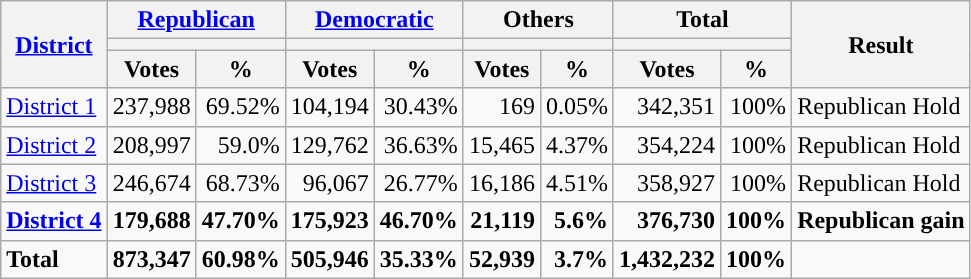<table class="wikitable plainrowheaders sortable" style="font-size:100%; text-align:right;">
<tr>
<th scope=col rowspan=3><a href='#'>District</a></th>
<th scope=col colspan=2><a href='#'>Republican</a></th>
<th scope=col colspan=2><a href='#'>Democratic</a></th>
<th scope=col colspan=2>Others</th>
<th scope=col colspan=2>Total</th>
<th scope=col rowspan=3>Result</th>
</tr>
<tr>
<th scope=col colspan=2 style="background:"></th>
<th scope=col colspan=2 style="background:"></th>
<th scope=col colspan=2></th>
<th scope=col colspan=2></th>
</tr>
<tr>
<th scope=col data-sort-type="number">Votes</th>
<th scope=col data-sort-type="number">%</th>
<th scope=col data-sort-type="number">Votes</th>
<th scope=col data-sort-type="number">%</th>
<th scope=col data-sort-type="number">Votes</th>
<th scope=col data-sort-type="number">%</th>
<th scope=col data-sort-type="number">Votes</th>
<th scope=col data-sort-type="number">%</th>
</tr>
<tr>
<td align=left><a href='#'>District 1</a></td>
<td>237,988</td>
<td>69.52%</td>
<td>104,194</td>
<td>30.43%</td>
<td>169</td>
<td>0.05%</td>
<td>342,351</td>
<td>100%</td>
<td align=left>Republican Hold</td>
</tr>
<tr>
<td align=left><a href='#'>District 2</a></td>
<td>208,997</td>
<td>59.0%</td>
<td>129,762</td>
<td>36.63%</td>
<td>15,465</td>
<td>4.37%</td>
<td>354,224</td>
<td>100%</td>
<td align=left>Republican Hold</td>
</tr>
<tr>
<td align=left><a href='#'>District 3</a></td>
<td>246,674</td>
<td>68.73%</td>
<td>96,067</td>
<td>26.77%</td>
<td>16,186</td>
<td>4.51%</td>
<td>358,927</td>
<td>100%</td>
<td align=left>Republican Hold</td>
</tr>
<tr>
<td align=left><strong><a href='#'>District 4</a></strong></td>
<td><strong>179,688</strong></td>
<td><strong>47.70%</strong></td>
<td><strong>175,923</strong></td>
<td><strong>46.70%</strong></td>
<td><strong>21,119</strong></td>
<td><strong>5.6%</strong></td>
<td><strong>376,730</strong></td>
<td><strong>100%</strong></td>
<td align=left><strong>Republican gain</strong></td>
</tr>
<tr class="sortbottom" style="font-weight:bold">
<td align=left>Total</td>
<td><strong>873,347</strong></td>
<td><strong>60.98%</strong></td>
<td><strong>505,946</strong></td>
<td><strong>35.33%</strong></td>
<td><strong>52,939</strong></td>
<td>3.7%</td>
<td><strong>1,432,232</strong></td>
<td><strong>100%</strong></td>
<td></td>
</tr>
</table>
